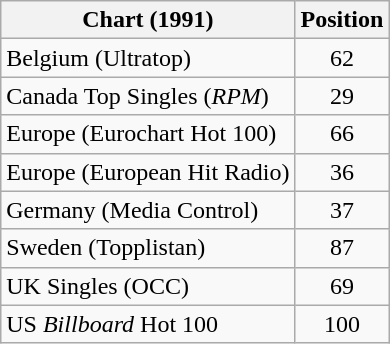<table class="wikitable sortable">
<tr>
<th>Chart (1991)</th>
<th>Position</th>
</tr>
<tr>
<td>Belgium (Ultratop)</td>
<td align="center">62</td>
</tr>
<tr>
<td>Canada Top Singles (<em>RPM</em>)</td>
<td align="center">29</td>
</tr>
<tr>
<td>Europe (Eurochart Hot 100)</td>
<td align="center">66</td>
</tr>
<tr>
<td>Europe (European Hit Radio)</td>
<td align="center">36</td>
</tr>
<tr>
<td>Germany (Media Control)</td>
<td align="center">37</td>
</tr>
<tr>
<td>Sweden (Topplistan)</td>
<td align="center">87</td>
</tr>
<tr>
<td>UK Singles (OCC)</td>
<td align="center">69</td>
</tr>
<tr>
<td>US <em>Billboard</em> Hot 100</td>
<td align="center">100</td>
</tr>
</table>
